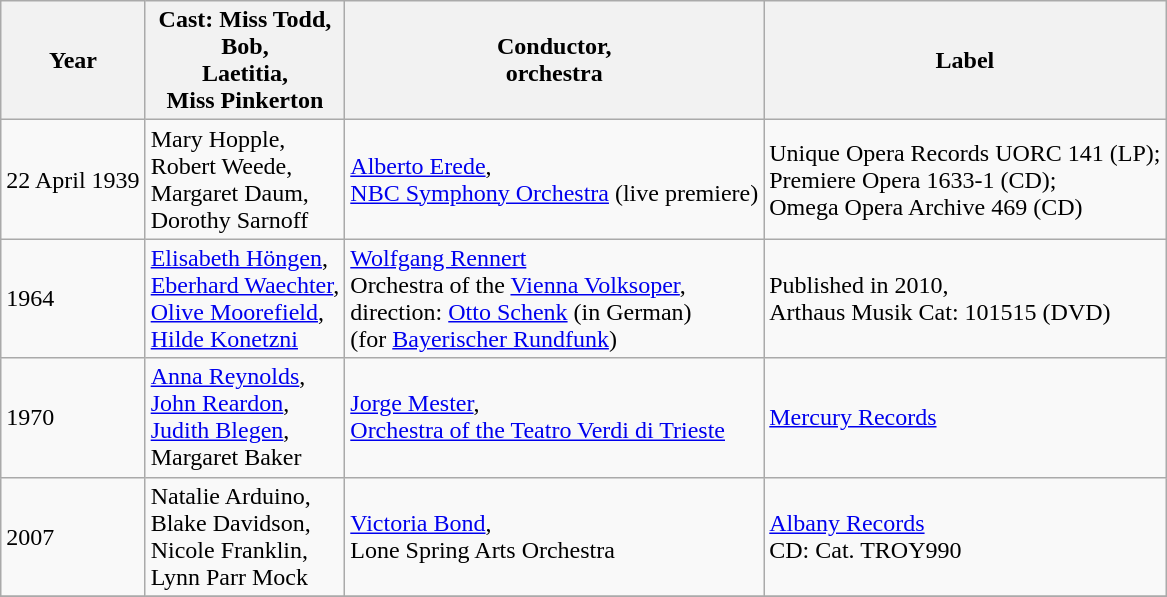<table class="wikitable">
<tr>
<th>Year</th>
<th>Cast: Miss Todd,<br> Bob,<br>Laetitia,<br>Miss Pinkerton</th>
<th>Conductor,<br>orchestra</th>
<th>Label</th>
</tr>
<tr>
<td>22 April 1939</td>
<td>Mary Hopple,<br>Robert Weede,<br>Margaret Daum,<br>Dorothy Sarnoff</td>
<td><a href='#'>Alberto Erede</a>,<br><a href='#'>NBC Symphony Orchestra</a> (live premiere)</td>
<td>Unique Opera Records UORC 141 (LP);<br>Premiere Opera 1633-1 (CD);<br>Omega Opera Archive 469 (CD)</td>
</tr>
<tr>
<td>1964</td>
<td><a href='#'>Elisabeth Höngen</a>,<br> <a href='#'>Eberhard Waechter</a>,<br><a href='#'>Olive Moorefield</a>,<br><a href='#'>Hilde Konetzni</a></td>
<td><a href='#'>Wolfgang Rennert</a><br>Orchestra of the <a href='#'>Vienna Volksoper</a>,<br>direction: <a href='#'>Otto Schenk</a> (in German)<br>(for <a href='#'>Bayerischer Rundfunk</a>)</td>
<td>Published in 2010,<br> Arthaus Musik Cat: 101515 (DVD)</td>
</tr>
<tr>
<td>1970</td>
<td><a href='#'>Anna Reynolds</a>,<br> <a href='#'>John Reardon</a>, <br><a href='#'>Judith Blegen</a>,<br> Margaret Baker</td>
<td><a href='#'>Jorge Mester</a>,<br><a href='#'>Orchestra of the Teatro Verdi di Trieste</a></td>
<td><a href='#'>Mercury Records</a></td>
</tr>
<tr>
<td>2007</td>
<td>Natalie Arduino,<br>Blake Davidson,<br>Nicole Franklin,<br>Lynn Parr Mock</td>
<td><a href='#'>Victoria Bond</a>,<br>Lone Spring Arts Orchestra</td>
<td><a href='#'>Albany Records</a><br>CD: Cat. TROY990</td>
</tr>
<tr>
</tr>
</table>
